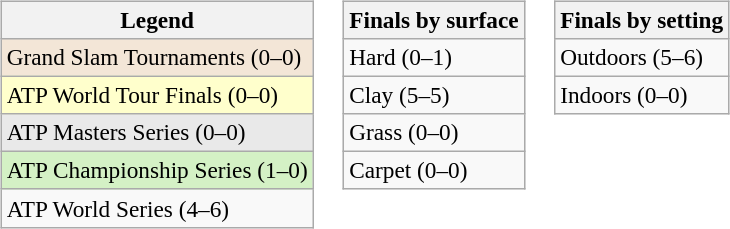<table>
<tr valign=top>
<td><br><table class=wikitable style=font-size:97%>
<tr>
<th>Legend</th>
</tr>
<tr style="background:#f3e6d7;">
<td>Grand Slam Tournaments (0–0)</td>
</tr>
<tr style="background:#ffc;">
<td>ATP World Tour Finals (0–0)</td>
</tr>
<tr style="background:#e9e9e9;">
<td>ATP Masters Series (0–0)</td>
</tr>
<tr style="background:#d4f1c5;">
<td>ATP Championship Series (1–0)</td>
</tr>
<tr>
<td>ATP World Series (4–6)</td>
</tr>
</table>
</td>
<td><br><table class=wikitable style=font-size:97%>
<tr>
<th>Finals by surface</th>
</tr>
<tr>
<td>Hard (0–1)</td>
</tr>
<tr>
<td>Clay (5–5)</td>
</tr>
<tr>
<td>Grass (0–0)</td>
</tr>
<tr>
<td>Carpet (0–0)</td>
</tr>
</table>
</td>
<td><br><table class=wikitable style=font-size:97%>
<tr>
<th>Finals by setting</th>
</tr>
<tr>
<td>Outdoors (5–6)</td>
</tr>
<tr>
<td>Indoors (0–0)</td>
</tr>
</table>
</td>
</tr>
</table>
